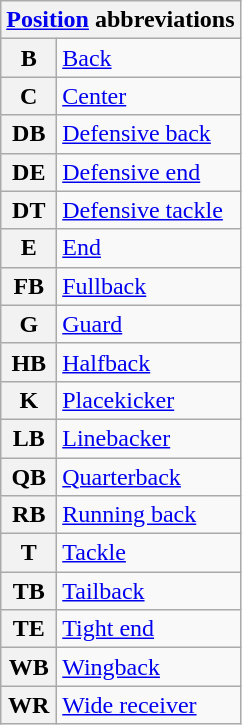<table class="wikitable mw-collapsible mw-collapsed">
<tr>
<th scope="colgroup" colspan="2"><a href='#'>Position</a> abbreviations</th>
</tr>
<tr>
<th scope="row">B</th>
<td><a href='#'>Back</a></td>
</tr>
<tr>
<th scope="row">C</th>
<td><a href='#'>Center</a></td>
</tr>
<tr>
<th scope="row">DB</th>
<td><a href='#'>Defensive back</a></td>
</tr>
<tr>
<th scope="row">DE</th>
<td><a href='#'>Defensive end</a></td>
</tr>
<tr>
<th scope="row">DT</th>
<td><a href='#'>Defensive tackle</a></td>
</tr>
<tr>
<th scope="row">E</th>
<td><a href='#'>End</a></td>
</tr>
<tr>
<th scope="row">FB</th>
<td><a href='#'>Fullback</a></td>
</tr>
<tr>
<th scope="row">G</th>
<td><a href='#'>Guard</a></td>
</tr>
<tr>
<th scope="row">HB</th>
<td><a href='#'>Halfback</a></td>
</tr>
<tr>
<th scope="row">K</th>
<td><a href='#'>Placekicker</a></td>
</tr>
<tr>
<th scope="row">LB</th>
<td><a href='#'>Linebacker</a></td>
</tr>
<tr>
<th scope="row">QB</th>
<td><a href='#'>Quarterback</a></td>
</tr>
<tr>
<th scope="row">RB</th>
<td><a href='#'>Running back</a></td>
</tr>
<tr>
<th scope="row">T</th>
<td><a href='#'>Tackle</a></td>
</tr>
<tr>
<th scope="row">TB</th>
<td><a href='#'>Tailback</a></td>
</tr>
<tr>
<th scope="row">TE</th>
<td><a href='#'>Tight end</a></td>
</tr>
<tr>
<th scope="row">WB</th>
<td><a href='#'>Wingback</a></td>
</tr>
<tr>
<th scope="row">WR</th>
<td><a href='#'>Wide receiver</a></td>
</tr>
</table>
